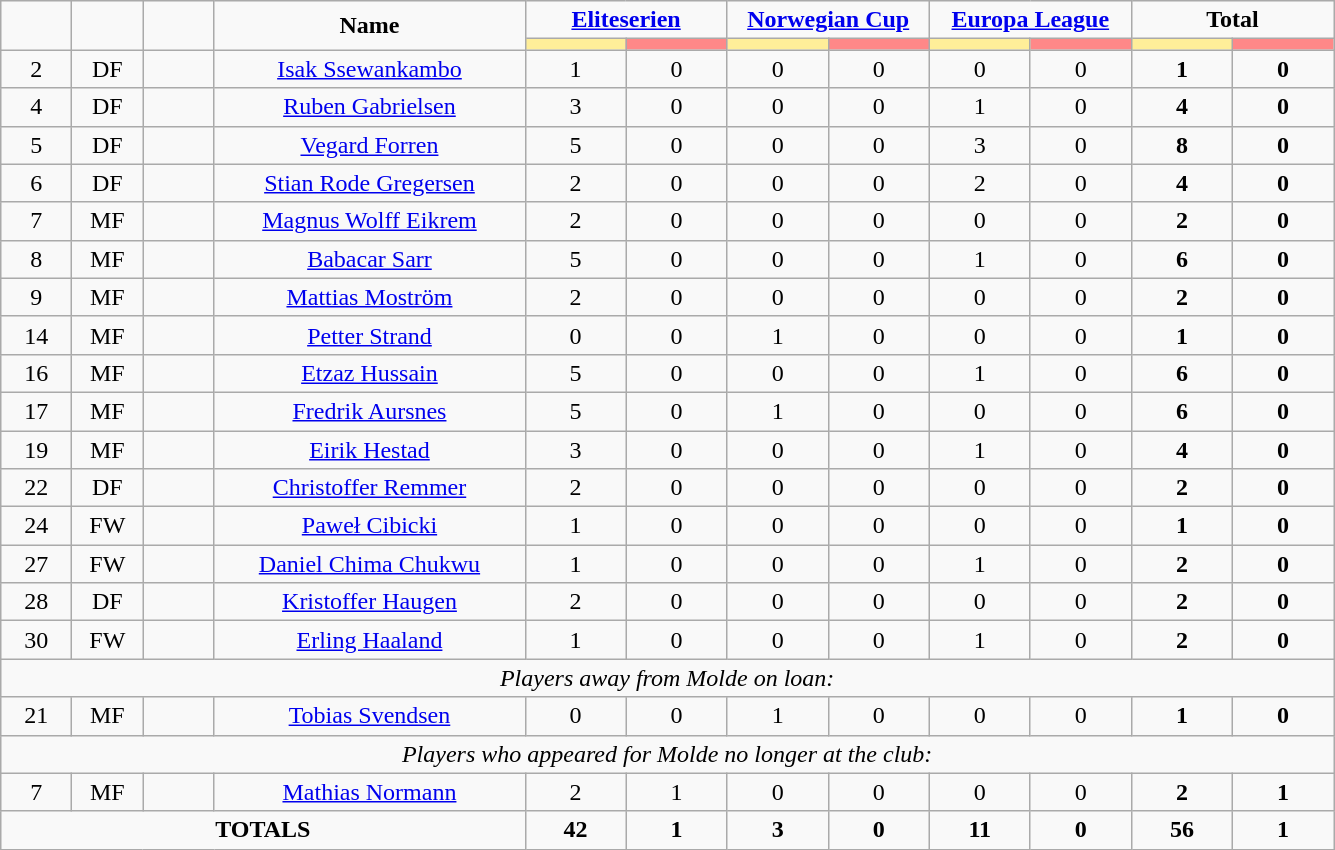<table class="wikitable" style="font-size: 100%; text-align: center;">
<tr>
<td rowspan="2" width=40 align="center"><strong></strong></td>
<td rowspan="2" width=40 align="center"><strong></strong></td>
<td rowspan="2" width=40 align="center"><strong></strong></td>
<td rowspan="2" width=200 align="center"><strong>Name</strong></td>
<td colspan="2" align="center"><strong><a href='#'>Eliteserien</a></strong></td>
<td colspan="2" align="center"><strong><a href='#'>Norwegian Cup</a></strong></td>
<td colspan="2" align="center"><strong><a href='#'>Europa League</a></strong></td>
<td colspan="2" align="center"><strong>Total</strong></td>
</tr>
<tr>
<th width=60 style="background: #FFEE99"></th>
<th width=60 style="background: #FF8888"></th>
<th width=60 style="background: #FFEE99"></th>
<th width=60 style="background: #FF8888"></th>
<th width=60 style="background: #FFEE99"></th>
<th width=60 style="background: #FF8888"></th>
<th width=60 style="background: #FFEE99"></th>
<th width=60 style="background: #FF8888"></th>
</tr>
<tr>
<td>2</td>
<td>DF</td>
<td></td>
<td><a href='#'>Isak Ssewankambo</a></td>
<td>1</td>
<td>0</td>
<td>0</td>
<td>0</td>
<td>0</td>
<td>0</td>
<td><strong>1</strong></td>
<td><strong>0</strong></td>
</tr>
<tr>
<td>4</td>
<td>DF</td>
<td></td>
<td><a href='#'>Ruben Gabrielsen</a></td>
<td>3</td>
<td>0</td>
<td>0</td>
<td>0</td>
<td>1</td>
<td>0</td>
<td><strong>4</strong></td>
<td><strong>0</strong></td>
</tr>
<tr>
<td>5</td>
<td>DF</td>
<td></td>
<td><a href='#'>Vegard Forren</a></td>
<td>5</td>
<td>0</td>
<td>0</td>
<td>0</td>
<td>3</td>
<td>0</td>
<td><strong>8</strong></td>
<td><strong>0</strong></td>
</tr>
<tr>
<td>6</td>
<td>DF</td>
<td></td>
<td><a href='#'>Stian Rode Gregersen</a></td>
<td>2</td>
<td>0</td>
<td>0</td>
<td>0</td>
<td>2</td>
<td>0</td>
<td><strong>4</strong></td>
<td><strong>0</strong></td>
</tr>
<tr>
<td>7</td>
<td>MF</td>
<td></td>
<td><a href='#'>Magnus Wolff Eikrem</a></td>
<td>2</td>
<td>0</td>
<td>0</td>
<td>0</td>
<td>0</td>
<td>0</td>
<td><strong>2</strong></td>
<td><strong>0</strong></td>
</tr>
<tr>
<td>8</td>
<td>MF</td>
<td></td>
<td><a href='#'>Babacar Sarr</a></td>
<td>5</td>
<td>0</td>
<td>0</td>
<td>0</td>
<td>1</td>
<td>0</td>
<td><strong>6</strong></td>
<td><strong>0</strong></td>
</tr>
<tr>
<td>9</td>
<td>MF</td>
<td></td>
<td><a href='#'>Mattias Moström</a></td>
<td>2</td>
<td>0</td>
<td>0</td>
<td>0</td>
<td>0</td>
<td>0</td>
<td><strong>2</strong></td>
<td><strong>0</strong></td>
</tr>
<tr>
<td>14</td>
<td>MF</td>
<td></td>
<td><a href='#'>Petter Strand</a></td>
<td>0</td>
<td>0</td>
<td>1</td>
<td>0</td>
<td>0</td>
<td>0</td>
<td><strong>1</strong></td>
<td><strong>0</strong></td>
</tr>
<tr>
<td>16</td>
<td>MF</td>
<td></td>
<td><a href='#'>Etzaz Hussain</a></td>
<td>5</td>
<td>0</td>
<td>0</td>
<td>0</td>
<td>1</td>
<td>0</td>
<td><strong>6</strong></td>
<td><strong>0</strong></td>
</tr>
<tr>
<td>17</td>
<td>MF</td>
<td></td>
<td><a href='#'>Fredrik Aursnes</a></td>
<td>5</td>
<td>0</td>
<td>1</td>
<td>0</td>
<td>0</td>
<td>0</td>
<td><strong>6</strong></td>
<td><strong>0</strong></td>
</tr>
<tr>
<td>19</td>
<td>MF</td>
<td></td>
<td><a href='#'>Eirik Hestad</a></td>
<td>3</td>
<td>0</td>
<td>0</td>
<td>0</td>
<td>1</td>
<td>0</td>
<td><strong>4</strong></td>
<td><strong>0</strong></td>
</tr>
<tr>
<td>22</td>
<td>DF</td>
<td></td>
<td><a href='#'>Christoffer Remmer</a></td>
<td>2</td>
<td>0</td>
<td>0</td>
<td>0</td>
<td>0</td>
<td>0</td>
<td><strong>2</strong></td>
<td><strong>0</strong></td>
</tr>
<tr>
<td>24</td>
<td>FW</td>
<td></td>
<td><a href='#'>Paweł Cibicki</a></td>
<td>1</td>
<td>0</td>
<td>0</td>
<td>0</td>
<td>0</td>
<td>0</td>
<td><strong>1</strong></td>
<td><strong>0</strong></td>
</tr>
<tr>
<td>27</td>
<td>FW</td>
<td></td>
<td><a href='#'>Daniel Chima Chukwu</a></td>
<td>1</td>
<td>0</td>
<td>0</td>
<td>0</td>
<td>1</td>
<td>0</td>
<td><strong>2</strong></td>
<td><strong>0</strong></td>
</tr>
<tr>
<td>28</td>
<td>DF</td>
<td></td>
<td><a href='#'>Kristoffer Haugen</a></td>
<td>2</td>
<td>0</td>
<td>0</td>
<td>0</td>
<td>0</td>
<td>0</td>
<td><strong>2</strong></td>
<td><strong>0</strong></td>
</tr>
<tr>
<td>30</td>
<td>FW</td>
<td></td>
<td><a href='#'>Erling Haaland</a></td>
<td>1</td>
<td>0</td>
<td>0</td>
<td>0</td>
<td>1</td>
<td>0</td>
<td><strong>2</strong></td>
<td><strong>0</strong></td>
</tr>
<tr>
<td colspan="14"><em>Players away from Molde on loan:</em></td>
</tr>
<tr>
<td>21</td>
<td>MF</td>
<td></td>
<td><a href='#'>Tobias Svendsen</a></td>
<td>0</td>
<td>0</td>
<td>1</td>
<td>0</td>
<td>0</td>
<td>0</td>
<td><strong>1</strong></td>
<td><strong>0</strong></td>
</tr>
<tr>
<td colspan="14"><em>Players who appeared for Molde no longer at the club:</em></td>
</tr>
<tr>
<td>7</td>
<td>MF</td>
<td></td>
<td><a href='#'>Mathias Normann</a></td>
<td>2</td>
<td>1</td>
<td>0</td>
<td>0</td>
<td>0</td>
<td>0</td>
<td><strong>2</strong></td>
<td><strong>1</strong></td>
</tr>
<tr>
<td colspan="4"><strong>TOTALS</strong></td>
<td><strong>42</strong></td>
<td><strong>1</strong></td>
<td><strong>3</strong></td>
<td><strong>0</strong></td>
<td><strong>11</strong></td>
<td><strong>0</strong></td>
<td><strong>56</strong></td>
<td><strong>1</strong></td>
</tr>
</table>
